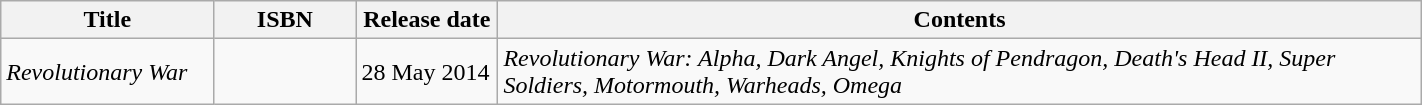<table class="wikitable" width="75%">
<tr>
<th width=15%>Title</th>
<th width=10%>ISBN</th>
<th width=10%>Release date</th>
<th width=65%>Contents</th>
</tr>
<tr>
<td><em>Revolutionary War</em></td>
<td></td>
<td>28 May 2014</td>
<td><em>Revolutionary War: Alpha, Dark Angel, Knights of Pendragon, Death's Head II, Super Soldiers, Motormouth, Warheads, Omega</em></td>
</tr>
</table>
